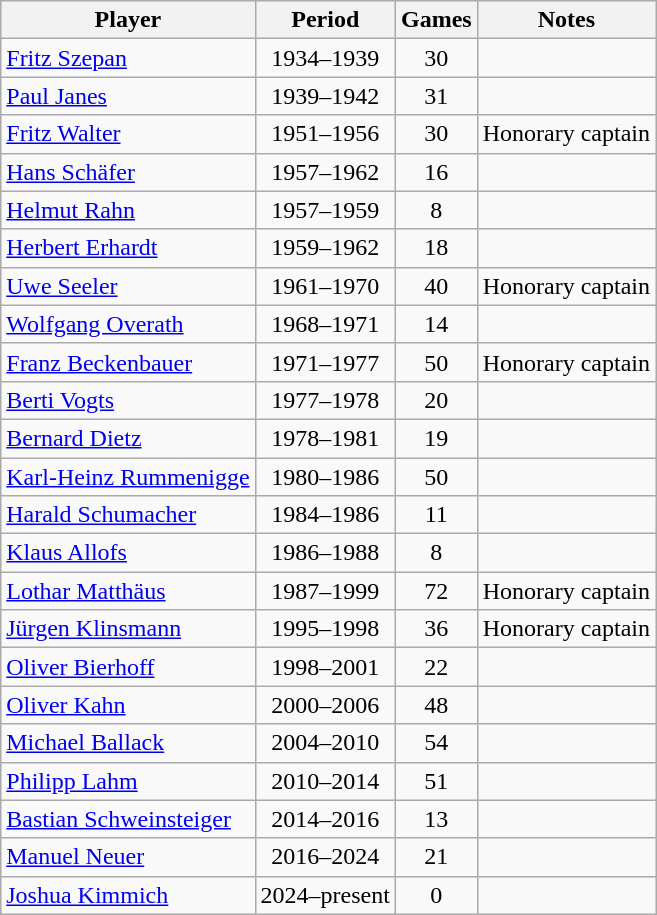<table class="wikitable sortable" style="text-align: center;">
<tr>
<th>Player</th>
<th>Period</th>
<th>Games</th>
<th>Notes</th>
</tr>
<tr>
<td style="text-align:left;"><a href='#'>Fritz Szepan</a></td>
<td>1934–1939</td>
<td>30</td>
<td></td>
</tr>
<tr>
<td style="text-align:left;"><a href='#'>Paul Janes</a></td>
<td>1939–1942</td>
<td>31</td>
<td></td>
</tr>
<tr>
<td style="text-align:left;"><a href='#'>Fritz Walter</a></td>
<td>1951–1956</td>
<td>30</td>
<td style="text-align:left;">Honorary captain</td>
</tr>
<tr>
<td style="text-align:left;"><a href='#'>Hans Schäfer</a></td>
<td>1957–1962</td>
<td>16</td>
<td></td>
</tr>
<tr>
<td style="text-align:left;"><a href='#'>Helmut Rahn</a></td>
<td>1957–1959</td>
<td>8</td>
<td></td>
</tr>
<tr>
<td style="text-align:left;"><a href='#'>Herbert Erhardt</a></td>
<td>1959–1962</td>
<td>18</td>
<td></td>
</tr>
<tr>
<td style="text-align:left;"><a href='#'>Uwe Seeler</a></td>
<td>1961–1970</td>
<td>40</td>
<td style="text-align:left;">Honorary captain</td>
</tr>
<tr>
<td style="text-align:left;"><a href='#'>Wolfgang Overath</a></td>
<td>1968–1971</td>
<td>14</td>
<td></td>
</tr>
<tr>
<td style="text-align:left;"><a href='#'>Franz Beckenbauer</a></td>
<td>1971–1977</td>
<td>50</td>
<td style="text-align:left;">Honorary captain</td>
</tr>
<tr>
<td style="text-align:left;"><a href='#'>Berti Vogts</a></td>
<td>1977–1978</td>
<td>20</td>
<td></td>
</tr>
<tr>
<td style="text-align:left;"><a href='#'>Bernard Dietz</a></td>
<td>1978–1981</td>
<td>19</td>
<td></td>
</tr>
<tr>
<td style="text-align:left;"><a href='#'>Karl-Heinz Rummenigge</a></td>
<td>1980–1986</td>
<td>50</td>
<td></td>
</tr>
<tr>
<td style="text-align:left;"><a href='#'>Harald Schumacher</a></td>
<td>1984–1986</td>
<td>11</td>
<td></td>
</tr>
<tr>
<td style="text-align:left;"><a href='#'>Klaus Allofs</a></td>
<td>1986–1988</td>
<td>8</td>
<td></td>
</tr>
<tr>
<td style="text-align:left;"><a href='#'>Lothar Matthäus</a></td>
<td>1987–1999</td>
<td>72</td>
<td style="text-align:left;">Honorary captain</td>
</tr>
<tr>
<td style="text-align:left;"><a href='#'>Jürgen Klinsmann</a></td>
<td>1995–1998</td>
<td>36</td>
<td>Honorary captain</td>
</tr>
<tr>
<td style="text-align:left;"><a href='#'>Oliver Bierhoff</a></td>
<td>1998–2001</td>
<td>22</td>
<td></td>
</tr>
<tr>
<td style="text-align:left;"><a href='#'>Oliver Kahn</a></td>
<td>2000–2006</td>
<td>48</td>
<td></td>
</tr>
<tr>
<td style="text-align:left;"><a href='#'>Michael Ballack</a></td>
<td>2004–2010</td>
<td>54</td>
<td></td>
</tr>
<tr>
<td style="text-align:left;"><a href='#'>Philipp Lahm</a></td>
<td>2010–2014</td>
<td>51</td>
<td style="text-align:left;"></td>
</tr>
<tr>
<td style="text-align:left;"><a href='#'>Bastian Schweinsteiger</a></td>
<td>2014–2016</td>
<td>13</td>
<td style="text-align:left;"></td>
</tr>
<tr>
<td style="text-align:left;"><a href='#'>Manuel Neuer</a></td>
<td>2016–2024</td>
<td>21</td>
<td style="text-align:left;"></td>
</tr>
<tr>
<td style="text-align:left;"><a href='#'>Joshua Kimmich</a></td>
<td>2024–present</td>
<td>0</td>
<td style="text-align:left;"></td>
</tr>
</table>
